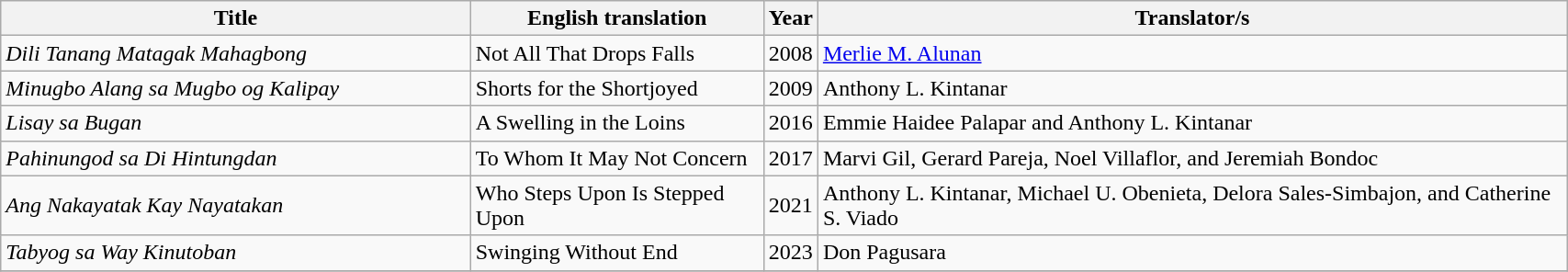<table class='wikitable sortable' width='90%'>
<tr>
<th width=30%>Title</th>
<th>English translation</th>
<th>Year</th>
<th>Translator/s</th>
</tr>
<tr>
<td><em>Dili Tanang Matagak Mahagbong </em></td>
<td>Not All That Drops Falls</td>
<td>2008</td>
<td><a href='#'>Merlie M. Alunan</a></td>
</tr>
<tr>
<td><em>Minugbo Alang sa Mugbo og Kalipay</em> </td>
<td>Shorts for the Shortjoyed</td>
<td>2009</td>
<td>Anthony L. Kintanar</td>
</tr>
<tr>
<td><em>Lisay sa Bugan</em> </td>
<td>A Swelling in the Loins</td>
<td>2016</td>
<td>Emmie Haidee Palapar and Anthony L. Kintanar</td>
</tr>
<tr>
<td><em>Pahinungod sa Di Hintungdan</em> </td>
<td>To Whom It May Not Concern</td>
<td>2017</td>
<td>Marvi Gil, Gerard Pareja, Noel Villaflor, and Jeremiah Bondoc</td>
</tr>
<tr>
<td><em>Ang Nakayatak Kay Nayatakan</em> </td>
<td>Who Steps Upon Is Stepped Upon</td>
<td>2021</td>
<td>Anthony L. Kintanar, Michael U. Obenieta, Delora Sales-Simbajon, and Catherine S. Viado</td>
</tr>
<tr>
<td><em>Tabyog sa Way Kinutoban</em> </td>
<td>Swinging Without End</td>
<td>2023</td>
<td>Don Pagusara</td>
</tr>
<tr>
</tr>
</table>
